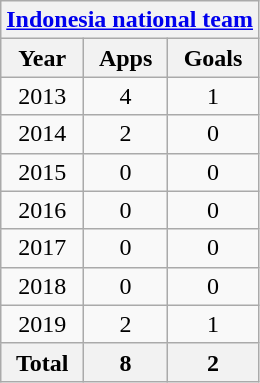<table class="wikitable" style="text-align:center">
<tr>
<th colspan=3><a href='#'>Indonesia national team</a></th>
</tr>
<tr>
<th>Year</th>
<th>Apps</th>
<th>Goals</th>
</tr>
<tr>
<td>2013</td>
<td>4</td>
<td>1</td>
</tr>
<tr>
<td>2014</td>
<td>2</td>
<td>0</td>
</tr>
<tr>
<td>2015</td>
<td>0</td>
<td>0</td>
</tr>
<tr>
<td>2016</td>
<td>0</td>
<td>0</td>
</tr>
<tr>
<td>2017</td>
<td>0</td>
<td>0</td>
</tr>
<tr>
<td>2018</td>
<td>0</td>
<td>0</td>
</tr>
<tr>
<td>2019</td>
<td>2</td>
<td>1</td>
</tr>
<tr>
<th>Total</th>
<th>8</th>
<th>2</th>
</tr>
</table>
